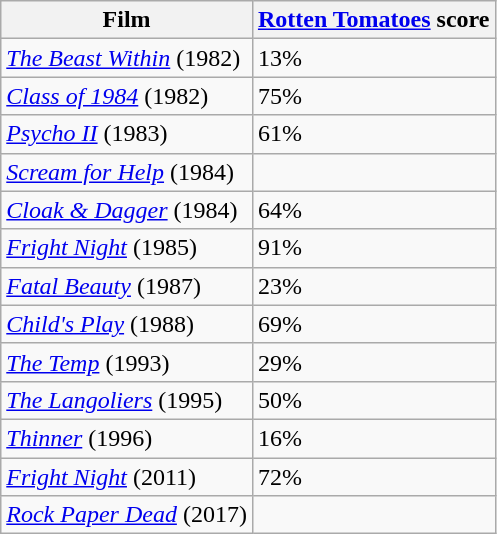<table class="wikitable">
<tr>
<th>Film</th>
<th><a href='#'>Rotten Tomatoes</a> score</th>
</tr>
<tr>
<td><em><a href='#'>The Beast Within</a></em> (1982)</td>
<td>13%</td>
</tr>
<tr>
<td><em><a href='#'>Class of 1984</a></em> (1982)</td>
<td>75%</td>
</tr>
<tr>
<td><em><a href='#'>Psycho II</a></em> (1983)</td>
<td>61%</td>
</tr>
<tr>
<td><em><a href='#'>Scream for Help</a></em> (1984)</td>
<td></td>
</tr>
<tr>
<td><em><a href='#'>Cloak & Dagger</a></em> (1984)</td>
<td>64%</td>
</tr>
<tr>
<td><em><a href='#'>Fright Night</a></em> (1985)</td>
<td>91%</td>
</tr>
<tr>
<td><em><a href='#'>Fatal Beauty</a></em> (1987)</td>
<td>23%</td>
</tr>
<tr>
<td><em><a href='#'>Child's Play</a></em> (1988)</td>
<td>69%</td>
</tr>
<tr>
<td><em><a href='#'>The Temp</a></em> (1993)</td>
<td>29%</td>
</tr>
<tr>
<td><em><a href='#'>The Langoliers</a></em> (1995)</td>
<td>50%</td>
</tr>
<tr>
<td><em><a href='#'>Thinner</a></em> (1996)</td>
<td>16%</td>
</tr>
<tr>
<td><em><a href='#'>Fright Night</a></em> (2011)</td>
<td>72%</td>
</tr>
<tr>
<td><em><a href='#'>Rock Paper Dead</a></em> (2017)</td>
<td></td>
</tr>
</table>
